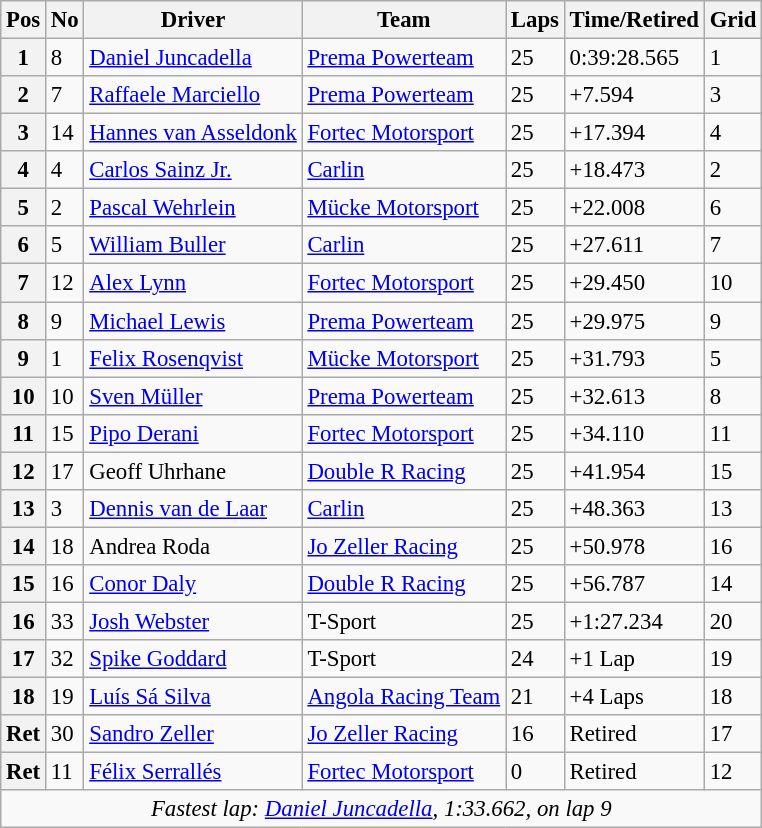<table class="wikitable" style="font-size:95%">
<tr>
<th>Pos</th>
<th>No</th>
<th>Driver</th>
<th>Team</th>
<th>Laps</th>
<th>Time/Retired</th>
<th>Grid</th>
</tr>
<tr>
<th>1</th>
<td>8</td>
<td> <a href='#'>Daniel Juncadella</a></td>
<td><a href='#'>Prema Powerteam</a></td>
<td>25</td>
<td>0:39:28.565</td>
<td>1</td>
</tr>
<tr>
<th>2</th>
<td>7</td>
<td> <a href='#'>Raffaele Marciello</a></td>
<td><a href='#'>Prema Powerteam</a></td>
<td>25</td>
<td>+7.594</td>
<td>3</td>
</tr>
<tr>
<th>3</th>
<td>14</td>
<td> <a href='#'>Hannes van Asseldonk</a></td>
<td><a href='#'>Fortec Motorsport</a></td>
<td>25</td>
<td>+17.394</td>
<td>4</td>
</tr>
<tr>
<th>4</th>
<td>4</td>
<td> <a href='#'>Carlos Sainz Jr.</a></td>
<td><a href='#'>Carlin</a></td>
<td>25</td>
<td>+18.473</td>
<td>2</td>
</tr>
<tr>
<th>5</th>
<td>2</td>
<td> <a href='#'>Pascal Wehrlein</a></td>
<td><a href='#'>Mücke Motorsport</a></td>
<td>25</td>
<td>+22.008</td>
<td>6</td>
</tr>
<tr>
<th>6</th>
<td>5</td>
<td> <a href='#'>William Buller</a></td>
<td><a href='#'>Carlin</a></td>
<td>25</td>
<td>+27.611</td>
<td>7</td>
</tr>
<tr>
<th>7</th>
<td>12</td>
<td> <a href='#'>Alex Lynn</a></td>
<td><a href='#'>Fortec Motorsport</a></td>
<td>25</td>
<td>+29.450</td>
<td>10</td>
</tr>
<tr>
<th>8</th>
<td>9</td>
<td> <a href='#'>Michael Lewis</a></td>
<td><a href='#'>Prema Powerteam</a></td>
<td>25</td>
<td>+29.975</td>
<td>9</td>
</tr>
<tr>
<th>9</th>
<td>1</td>
<td> <a href='#'>Felix Rosenqvist</a></td>
<td><a href='#'>Mücke Motorsport</a></td>
<td>25</td>
<td>+31.793</td>
<td>5</td>
</tr>
<tr>
<th>10</th>
<td>10</td>
<td> <a href='#'>Sven Müller</a></td>
<td><a href='#'>Prema Powerteam</a></td>
<td>25</td>
<td>+32.613</td>
<td>8</td>
</tr>
<tr>
<th>11</th>
<td>15</td>
<td> <a href='#'>Pipo Derani</a></td>
<td><a href='#'>Fortec Motorsport</a></td>
<td>25</td>
<td>+34.110</td>
<td>11</td>
</tr>
<tr>
<th>12</th>
<td>17</td>
<td> Geoff Uhrhane</td>
<td><a href='#'>Double R Racing</a></td>
<td>25</td>
<td>+41.954</td>
<td>15</td>
</tr>
<tr>
<th>13</th>
<td>3</td>
<td> <a href='#'>Dennis van de Laar</a></td>
<td><a href='#'>Carlin</a></td>
<td>25</td>
<td>+48.363</td>
<td>13</td>
</tr>
<tr>
<th>14</th>
<td>18</td>
<td> Andrea Roda</td>
<td><a href='#'>Jo Zeller Racing</a></td>
<td>25</td>
<td>+50.978</td>
<td>16</td>
</tr>
<tr>
<th>15</th>
<td>16</td>
<td> <a href='#'>Conor Daly</a></td>
<td><a href='#'>Double R Racing</a></td>
<td>25</td>
<td>+56.787</td>
<td>14</td>
</tr>
<tr>
<th>16</th>
<td>33</td>
<td> <a href='#'>Josh Webster</a></td>
<td>T-Sport</td>
<td>25</td>
<td>+1:27.234</td>
<td>20</td>
</tr>
<tr>
<th>17</th>
<td>32</td>
<td> <a href='#'>Spike Goddard</a></td>
<td>T-Sport</td>
<td>24</td>
<td>+1 Lap</td>
<td>19</td>
</tr>
<tr>
<th>18</th>
<td>19</td>
<td> <a href='#'>Luís Sá Silva</a></td>
<td><a href='#'>Angola Racing Team</a></td>
<td>21</td>
<td>+4 Laps</td>
<td>18</td>
</tr>
<tr>
<th>Ret</th>
<td>30</td>
<td> <a href='#'>Sandro Zeller</a></td>
<td><a href='#'>Jo Zeller Racing</a></td>
<td>16</td>
<td>Retired</td>
<td>17</td>
</tr>
<tr>
<th>Ret</th>
<td>11</td>
<td> <a href='#'>Félix Serrallés</a></td>
<td><a href='#'>Fortec Motorsport</a></td>
<td>0</td>
<td>Retired</td>
<td>12</td>
</tr>
<tr>
<td colspan=7 align=center><em>Fastest lap: <a href='#'>Daniel Juncadella</a>, 1:33.662,  on lap 9</em></td>
</tr>
</table>
